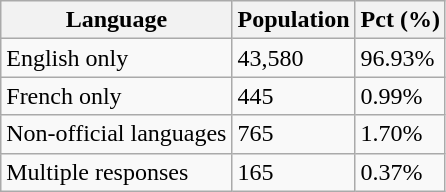<table class="wikitable">
<tr>
<th>Language</th>
<th>Population</th>
<th>Pct (%)</th>
</tr>
<tr>
<td>English only</td>
<td>43,580</td>
<td>96.93%</td>
</tr>
<tr>
<td>French only</td>
<td>445</td>
<td>0.99%</td>
</tr>
<tr>
<td>Non-official languages</td>
<td>765</td>
<td>1.70%</td>
</tr>
<tr>
<td>Multiple responses</td>
<td>165</td>
<td>0.37%</td>
</tr>
</table>
